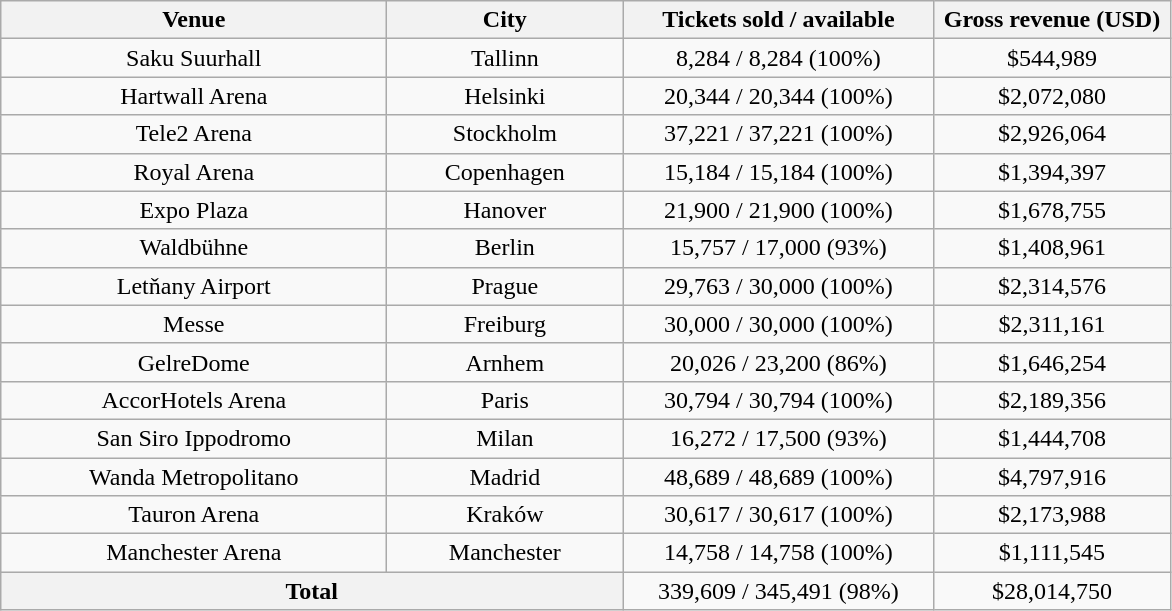<table class="wikitable sortable" style="text-align:center">
<tr>
<th style="width:250px;">Venue</th>
<th style="width:150px;">City</th>
<th style="width:200px;">Tickets sold / available</th>
<th style="width:150px;">Gross revenue (USD)</th>
</tr>
<tr>
<td>Saku Suurhall</td>
<td>Tallinn</td>
<td>8,284 / 8,284 (100%)</td>
<td>$544,989</td>
</tr>
<tr>
<td>Hartwall Arena</td>
<td>Helsinki</td>
<td>20,344 / 20,344 (100%)</td>
<td>$2,072,080</td>
</tr>
<tr>
<td>Tele2 Arena</td>
<td>Stockholm</td>
<td>37,221 / 37,221 (100%)</td>
<td>$2,926,064</td>
</tr>
<tr>
<td>Royal Arena</td>
<td>Copenhagen</td>
<td>15,184 / 15,184 (100%)</td>
<td>$1,394,397</td>
</tr>
<tr>
<td>Expo Plaza</td>
<td>Hanover</td>
<td>21,900 / 21,900 (100%)</td>
<td>$1,678,755</td>
</tr>
<tr>
<td>Waldbühne</td>
<td>Berlin</td>
<td>15,757 / 17,000 (93%)</td>
<td>$1,408,961</td>
</tr>
<tr>
<td>Letňany Airport</td>
<td>Prague</td>
<td>29,763 / 30,000 (100%)</td>
<td>$2,314,576</td>
</tr>
<tr>
<td>Messe</td>
<td>Freiburg</td>
<td>30,000 / 30,000 (100%)</td>
<td>$2,311,161</td>
</tr>
<tr>
<td>GelreDome</td>
<td>Arnhem</td>
<td>20,026 / 23,200 (86%)</td>
<td>$1,646,254</td>
</tr>
<tr>
<td>AccorHotels Arena</td>
<td>Paris</td>
<td>30,794 / 30,794 (100%)</td>
<td>$2,189,356</td>
</tr>
<tr>
<td>San Siro Ippodromo</td>
<td>Milan</td>
<td>16,272 / 17,500 (93%)</td>
<td>$1,444,708</td>
</tr>
<tr>
<td>Wanda Metropolitano</td>
<td>Madrid</td>
<td>48,689 / 48,689 (100%)</td>
<td>$4,797,916</td>
</tr>
<tr>
<td>Tauron Arena</td>
<td>Kraków</td>
<td>30,617 / 30,617 (100%)</td>
<td>$2,173,988</td>
</tr>
<tr>
<td>Manchester Arena</td>
<td>Manchester</td>
<td>14,758 / 14,758 (100%)</td>
<td>$1,111,545</td>
</tr>
<tr>
<th colspan="2">Total</th>
<td>339,609 / 345,491 (98%)</td>
<td>$28,014,750</td>
</tr>
</table>
